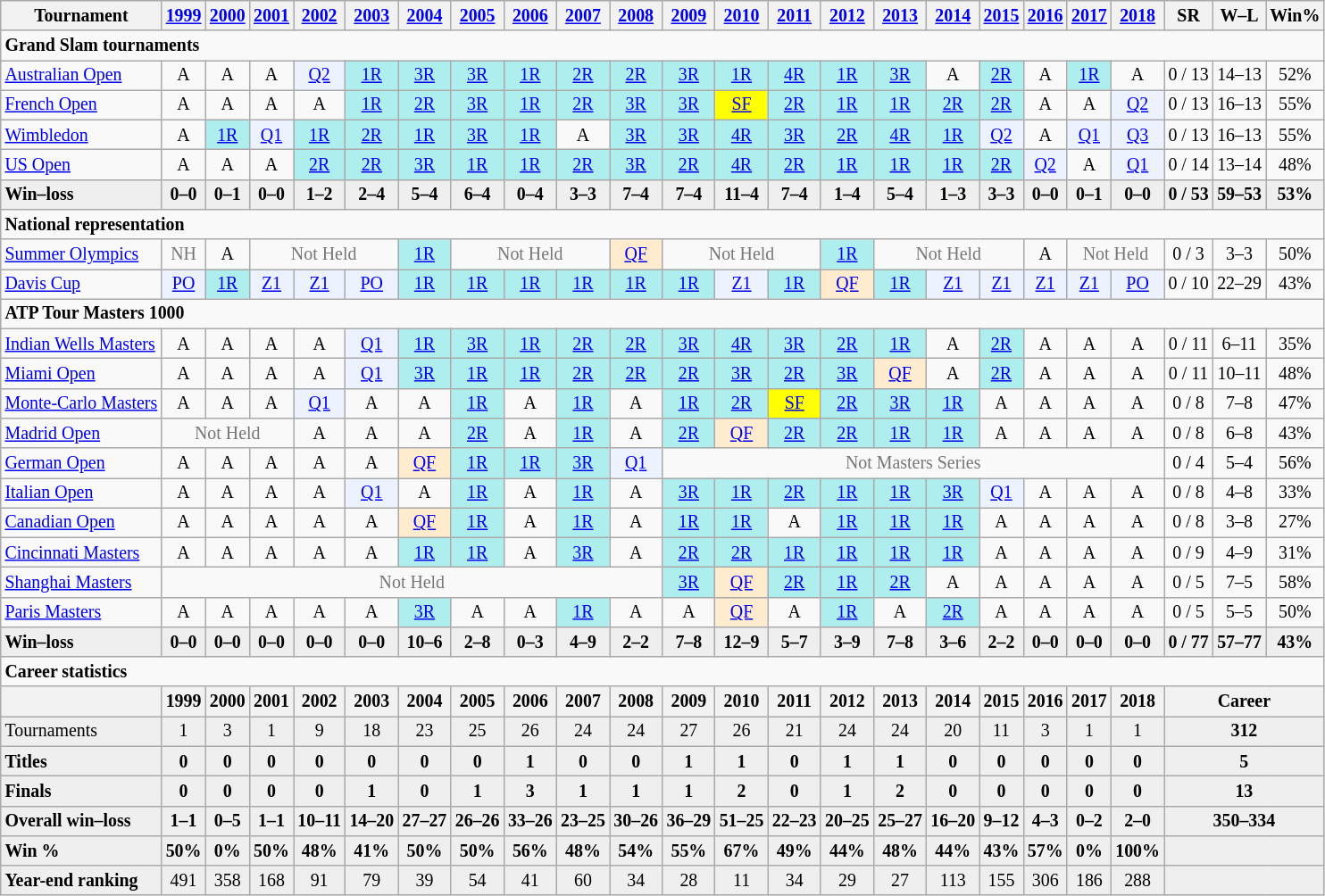<table class="wikitable nowrap" style=text-align:center;font-size:83%>
<tr>
<th>Tournament</th>
<th><a href='#'>1999</a></th>
<th><a href='#'>2000</a></th>
<th><a href='#'>2001</a></th>
<th><a href='#'>2002</a></th>
<th><a href='#'>2003</a></th>
<th><a href='#'>2004</a></th>
<th><a href='#'>2005</a></th>
<th><a href='#'>2006</a></th>
<th><a href='#'>2007</a></th>
<th><a href='#'>2008</a></th>
<th><a href='#'>2009</a></th>
<th><a href='#'>2010</a></th>
<th><a href='#'>2011</a></th>
<th><a href='#'>2012</a></th>
<th><a href='#'>2013</a></th>
<th><a href='#'>2014</a></th>
<th><a href='#'>2015</a></th>
<th><a href='#'>2016</a></th>
<th><a href='#'>2017</a></th>
<th><a href='#'>2018</a></th>
<th>SR</th>
<th>W–L</th>
<th>Win%</th>
</tr>
<tr>
<td colspan="24" align="left"><strong>Grand Slam tournaments</strong></td>
</tr>
<tr>
<td align=left><a href='#'>Australian Open</a></td>
<td>A</td>
<td>A</td>
<td>A</td>
<td bgcolor=ecf2ff><a href='#'>Q2</a></td>
<td bgcolor=afeeee><a href='#'>1R</a></td>
<td bgcolor=afeeee><a href='#'>3R</a></td>
<td bgcolor=afeeee><a href='#'>3R</a></td>
<td bgcolor=afeeee><a href='#'>1R</a></td>
<td bgcolor=afeeee><a href='#'>2R</a></td>
<td bgcolor=afeeee><a href='#'>2R</a></td>
<td bgcolor=afeeee><a href='#'>3R</a></td>
<td bgcolor=afeeee><a href='#'>1R</a></td>
<td bgcolor=afeeee><a href='#'>4R</a></td>
<td bgcolor=afeeee><a href='#'>1R</a></td>
<td bgcolor=afeeee><a href='#'>3R</a></td>
<td>A</td>
<td bgcolor=afeeee><a href='#'>2R</a></td>
<td>A</td>
<td bgcolor=afeeee><a href='#'>1R</a></td>
<td>A</td>
<td>0 / 13</td>
<td>14–13</td>
<td>52%</td>
</tr>
<tr>
<td align=left><a href='#'>French Open</a></td>
<td>A</td>
<td>A</td>
<td>A</td>
<td>A</td>
<td bgcolor=afeeee><a href='#'>1R</a></td>
<td bgcolor=afeeee><a href='#'>2R</a></td>
<td bgcolor=afeeee><a href='#'>3R</a></td>
<td bgcolor=afeeee><a href='#'>1R</a></td>
<td bgcolor=afeeee><a href='#'>2R</a></td>
<td bgcolor=afeeee><a href='#'>3R</a></td>
<td bgcolor=afeeee><a href='#'>3R</a></td>
<td bgcolor=yellow><a href='#'>SF</a></td>
<td bgcolor=afeeee><a href='#'>2R</a></td>
<td bgcolor=afeeee><a href='#'>1R</a></td>
<td bgcolor=afeeee><a href='#'>1R</a></td>
<td bgcolor=afeeee><a href='#'>2R</a></td>
<td bgcolor=afeeee><a href='#'>2R</a></td>
<td>A</td>
<td>A</td>
<td bgcolor=ecf2ff><a href='#'>Q2</a></td>
<td>0 / 13</td>
<td>16–13</td>
<td>55%</td>
</tr>
<tr>
<td align=left><a href='#'>Wimbledon</a></td>
<td>A</td>
<td bgcolor=afeeee><a href='#'>1R</a></td>
<td bgcolor=ecf2ff><a href='#'>Q1</a></td>
<td bgcolor=afeeee><a href='#'>1R</a></td>
<td bgcolor=afeeee><a href='#'>2R</a></td>
<td bgcolor=afeeee><a href='#'>1R</a></td>
<td bgcolor=afeeee><a href='#'>3R</a></td>
<td bgcolor=afeeee><a href='#'>1R</a></td>
<td>A</td>
<td bgcolor=afeeee><a href='#'>3R</a></td>
<td bgcolor=afeeee><a href='#'>3R</a></td>
<td bgcolor=afeeee><a href='#'>4R</a></td>
<td bgcolor=afeeee><a href='#'>3R</a></td>
<td bgcolor=afeeee><a href='#'>2R</a></td>
<td bgcolor=afeeee><a href='#'>4R</a></td>
<td bgcolor=afeeee><a href='#'>1R</a></td>
<td bgcolor=ecf2ff><a href='#'>Q2</a></td>
<td>A</td>
<td bgcolor=ecf2ff><a href='#'>Q1</a></td>
<td bgcolor=ecf2ff><a href='#'>Q3</a></td>
<td>0 / 13</td>
<td>16–13</td>
<td>55%</td>
</tr>
<tr>
<td align=left><a href='#'>US Open</a></td>
<td>A</td>
<td>A</td>
<td>A</td>
<td bgcolor=afeeee><a href='#'>2R</a></td>
<td bgcolor=afeeee><a href='#'>2R</a></td>
<td bgcolor=afeeee><a href='#'>3R</a></td>
<td bgcolor=afeeee><a href='#'>1R</a></td>
<td bgcolor=afeeee><a href='#'>1R</a></td>
<td bgcolor=afeeee><a href='#'>2R</a></td>
<td bgcolor=afeeee><a href='#'>3R</a></td>
<td bgcolor=afeeee><a href='#'>2R</a></td>
<td bgcolor=afeeee><a href='#'>4R</a></td>
<td bgcolor=afeeee><a href='#'>2R</a></td>
<td bgcolor=afeeee><a href='#'>1R</a></td>
<td bgcolor=afeeee><a href='#'>1R</a></td>
<td bgcolor=afeeee><a href='#'>1R</a></td>
<td bgcolor=afeeee><a href='#'>2R</a></td>
<td bgcolor=ecf2ff><a href='#'>Q2</a></td>
<td>A</td>
<td bgcolor=ecf2ff><a href='#'>Q1</a></td>
<td>0 / 14</td>
<td>13–14</td>
<td>48%</td>
</tr>
<tr style="font-weight:bold; background:#efefef;">
<td style=text-align:left>Win–loss</td>
<td>0–0</td>
<td>0–1</td>
<td>0–0</td>
<td>1–2</td>
<td>2–4</td>
<td>5–4</td>
<td>6–4</td>
<td>0–4</td>
<td>3–3</td>
<td>7–4</td>
<td>7–4</td>
<td>11–4</td>
<td>7–4</td>
<td>1–4</td>
<td>5–4</td>
<td>1–3</td>
<td>3–3</td>
<td>0–0</td>
<td>0–1</td>
<td>0–0</td>
<td>0 / 53</td>
<td>59–53</td>
<td>53%</td>
</tr>
<tr>
<td colspan="24" align="left"><strong>National representation</strong></td>
</tr>
<tr>
<td align=left><a href='#'>Summer Olympics</a></td>
<td style=color:#767676>NH</td>
<td>A</td>
<td colspan=3 style=color:#767676>Not Held</td>
<td bgcolor=afeeee><a href='#'>1R</a></td>
<td colspan=3 style=color:#767676>Not Held</td>
<td bgcolor=ffebcd><a href='#'>QF</a></td>
<td colspan=3 style=color:#767676>Not Held</td>
<td bgcolor=afeeee><a href='#'>1R</a></td>
<td colspan=3 style=color:#767676>Not Held</td>
<td>A</td>
<td colspan=2 style=color:#767676>Not Held</td>
<td>0 / 3</td>
<td>3–3</td>
<td>50%</td>
</tr>
<tr>
<td align="left"><a href='#'>Davis Cup</a></td>
<td bgcolor=ecf2ff><a href='#'>PO</a></td>
<td bgcolor=afeeee><a href='#'>1R</a></td>
<td bgcolor=ecf2ff><a href='#'>Z1</a></td>
<td bgcolor=ecf2ff><a href='#'>Z1</a></td>
<td bgcolor=ecf2ff><a href='#'>PO</a></td>
<td bgcolor=afeeee><a href='#'>1R</a></td>
<td bgcolor=afeeee><a href='#'>1R</a></td>
<td bgcolor=afeeee><a href='#'>1R</a></td>
<td bgcolor=afeeee><a href='#'>1R</a></td>
<td bgcolor=afeeee><a href='#'>1R</a></td>
<td bgcolor=afeeee><a href='#'>1R</a></td>
<td bgcolor=ecf2ff><a href='#'>Z1</a></td>
<td bgcolor=afeeee><a href='#'>1R</a></td>
<td bgcolor=ffebcd><a href='#'>QF</a></td>
<td bgcolor=afeeee><a href='#'>1R</a></td>
<td bgcolor=ecf2ff><a href='#'>Z1</a></td>
<td bgcolor=ecf2ff><a href='#'>Z1</a></td>
<td bgcolor=ecf2ff><a href='#'>Z1</a></td>
<td bgcolor=ecf2ff><a href='#'>Z1</a></td>
<td bgcolor=ecf2ff><a href='#'>PO</a></td>
<td>0 / 10</td>
<td>22–29</td>
<td>43%</td>
</tr>
<tr>
<td colspan="24" align="left"><strong>ATP Tour Masters 1000</strong></td>
</tr>
<tr>
<td align=left><a href='#'>Indian Wells Masters</a></td>
<td>A</td>
<td>A</td>
<td>A</td>
<td>A</td>
<td bgcolor=ecf2ff><a href='#'>Q1</a></td>
<td bgcolor=afeeee><a href='#'>1R</a></td>
<td bgcolor=afeeee><a href='#'>3R</a></td>
<td bgcolor=afeeee><a href='#'>1R</a></td>
<td bgcolor=afeeee><a href='#'>2R</a></td>
<td bgcolor=afeeee><a href='#'>2R</a></td>
<td bgcolor=afeeee><a href='#'>3R</a></td>
<td bgcolor=afeeee><a href='#'>4R</a></td>
<td bgcolor=afeeee><a href='#'>3R</a></td>
<td bgcolor=afeeee><a href='#'>2R</a></td>
<td bgcolor=afeeee><a href='#'>1R</a></td>
<td>A</td>
<td bgcolor=afeeee><a href='#'>2R</a></td>
<td>A</td>
<td>A</td>
<td>A</td>
<td>0 / 11</td>
<td>6–11</td>
<td>35%</td>
</tr>
<tr>
<td align=left><a href='#'>Miami Open</a></td>
<td>A</td>
<td>A</td>
<td>A</td>
<td>A</td>
<td bgcolor=ecf2ff><a href='#'>Q1</a></td>
<td bgcolor=afeeee><a href='#'>3R</a></td>
<td bgcolor=afeeee><a href='#'>1R</a></td>
<td bgcolor=afeeee><a href='#'>1R</a></td>
<td bgcolor=afeeee><a href='#'>2R</a></td>
<td bgcolor=afeeee><a href='#'>2R</a></td>
<td bgcolor=afeeee><a href='#'>2R</a></td>
<td bgcolor=afeeee><a href='#'>3R</a></td>
<td bgcolor=afeeee><a href='#'>2R</a></td>
<td bgcolor=afeeee><a href='#'>3R</a></td>
<td bgcolor=ffebcd><a href='#'>QF</a></td>
<td>A</td>
<td bgcolor=afeeee><a href='#'>2R</a></td>
<td>A</td>
<td>A</td>
<td>A</td>
<td>0 / 11</td>
<td>10–11</td>
<td>48%</td>
</tr>
<tr>
<td align=left><a href='#'>Monte-Carlo Masters</a></td>
<td>A</td>
<td>A</td>
<td>A</td>
<td bgcolor=ecf2ff><a href='#'>Q1</a></td>
<td>A</td>
<td>A</td>
<td bgcolor=afeeee><a href='#'>1R</a></td>
<td>A</td>
<td bgcolor=afeeee><a href='#'>1R</a></td>
<td>A</td>
<td bgcolor=afeeee><a href='#'>1R</a></td>
<td bgcolor=afeeee><a href='#'>2R</a></td>
<td bgcolor=yellow><a href='#'>SF</a></td>
<td bgcolor=afeeee><a href='#'>2R</a></td>
<td bgcolor=afeeee><a href='#'>3R</a></td>
<td bgcolor=afeeee><a href='#'>1R</a></td>
<td>A</td>
<td>A</td>
<td>A</td>
<td>A</td>
<td>0 / 8</td>
<td>7–8</td>
<td>47%</td>
</tr>
<tr>
<td align=left><a href='#'>Madrid Open</a></td>
<td colspan=3 style=color:#767676>Not Held</td>
<td>A</td>
<td>A</td>
<td>A</td>
<td bgcolor=afeeee><a href='#'>2R</a></td>
<td>A</td>
<td bgcolor=afeeee><a href='#'>1R</a></td>
<td>A</td>
<td bgcolor=afeeee><a href='#'>2R</a></td>
<td bgcolor=ffebcd><a href='#'>QF</a></td>
<td bgcolor=afeeee><a href='#'>2R</a></td>
<td bgcolor=afeeee><a href='#'>2R</a></td>
<td bgcolor=afeeee><a href='#'>1R</a></td>
<td bgcolor=afeeee><a href='#'>1R</a></td>
<td>A</td>
<td>A</td>
<td>A</td>
<td>A</td>
<td>0 / 8</td>
<td>6–8</td>
<td>43%</td>
</tr>
<tr>
<td align=left><a href='#'>German Open</a></td>
<td>A</td>
<td>A</td>
<td>A</td>
<td>A</td>
<td>A</td>
<td bgcolor=ffebcd><a href='#'>QF</a></td>
<td bgcolor=afeeee><a href='#'>1R</a></td>
<td bgcolor=afeeee><a href='#'>1R</a></td>
<td bgcolor=afeeee><a href='#'>3R</a></td>
<td bgcolor=ecf2ff><a href='#'>Q1</a></td>
<td colspan=10 style=color:#767676>Not Masters Series</td>
<td>0 / 4</td>
<td>5–4</td>
<td>56%</td>
</tr>
<tr>
<td align=left><a href='#'>Italian Open</a></td>
<td>A</td>
<td>A</td>
<td>A</td>
<td>A</td>
<td bgcolor=ecf2ff><a href='#'>Q1</a></td>
<td>A</td>
<td bgcolor=afeeee><a href='#'>1R</a></td>
<td>A</td>
<td bgcolor=afeeee><a href='#'>1R</a></td>
<td>A</td>
<td bgcolor=afeeee><a href='#'>3R</a></td>
<td bgcolor=afeeee><a href='#'>1R</a></td>
<td bgcolor=afeeee><a href='#'>2R</a></td>
<td bgcolor=afeeee><a href='#'>1R</a></td>
<td bgcolor=afeeee><a href='#'>1R</a></td>
<td bgcolor=afeeee><a href='#'>3R</a></td>
<td bgcolor=ecf2ff><a href='#'>Q1</a></td>
<td>A</td>
<td>A</td>
<td>A</td>
<td>0 / 8</td>
<td>4–8</td>
<td>33%</td>
</tr>
<tr>
<td align=left><a href='#'>Canadian Open</a></td>
<td>A</td>
<td>A</td>
<td>A</td>
<td>A</td>
<td>A</td>
<td bgcolor=ffebcd><a href='#'>QF</a></td>
<td bgcolor=afeeee><a href='#'>1R</a></td>
<td>A</td>
<td bgcolor=afeeee><a href='#'>1R</a></td>
<td>A</td>
<td bgcolor=afeeee><a href='#'>1R</a></td>
<td bgcolor=afeeee><a href='#'>1R</a></td>
<td>A</td>
<td bgcolor=afeeee><a href='#'>1R</a></td>
<td bgcolor=afeeee><a href='#'>1R</a></td>
<td bgcolor=afeeee><a href='#'>1R</a></td>
<td>A</td>
<td>A</td>
<td>A</td>
<td>A</td>
<td>0 / 8</td>
<td>3–8</td>
<td>27%</td>
</tr>
<tr>
<td align=left><a href='#'>Cincinnati Masters</a></td>
<td>A</td>
<td>A</td>
<td>A</td>
<td>A</td>
<td>A</td>
<td bgcolor=afeeee><a href='#'>1R</a></td>
<td bgcolor=afeeee><a href='#'>1R</a></td>
<td>A</td>
<td bgcolor=afeeee><a href='#'>3R</a></td>
<td>A</td>
<td bgcolor=afeeee><a href='#'>2R</a></td>
<td bgcolor=afeeee><a href='#'>2R</a></td>
<td bgcolor=afeeee><a href='#'>1R</a></td>
<td bgcolor=afeeee><a href='#'>1R</a></td>
<td bgcolor=afeeee><a href='#'>1R</a></td>
<td bgcolor=afeeee><a href='#'>1R</a></td>
<td>A</td>
<td>A</td>
<td>A</td>
<td>A</td>
<td>0 / 9</td>
<td>4–9</td>
<td>31%</td>
</tr>
<tr>
<td align=left><a href='#'>Shanghai Masters</a></td>
<td colspan=10 style=color:#767676>Not Held</td>
<td bgcolor=afeeee><a href='#'>3R</a></td>
<td bgcolor=ffebcd><a href='#'>QF</a></td>
<td bgcolor=afeeee><a href='#'>2R</a></td>
<td bgcolor=afeeee><a href='#'>1R</a></td>
<td bgcolor=afeeee><a href='#'>2R</a></td>
<td>A</td>
<td>A</td>
<td>A</td>
<td>A</td>
<td>A</td>
<td>0 / 5</td>
<td>7–5</td>
<td>58%</td>
</tr>
<tr>
<td align=left><a href='#'>Paris Masters</a></td>
<td>A</td>
<td>A</td>
<td>A</td>
<td>A</td>
<td>A</td>
<td bgcolor=afeeee><a href='#'>3R</a></td>
<td>A</td>
<td>A</td>
<td bgcolor=afeeee><a href='#'>1R</a></td>
<td>A</td>
<td>A</td>
<td bgcolor=ffebcd><a href='#'>QF</a></td>
<td>A</td>
<td bgcolor=afeeee><a href='#'>1R</a></td>
<td>A</td>
<td bgcolor=afeeee><a href='#'>2R</a></td>
<td>A</td>
<td>A</td>
<td>A</td>
<td>A</td>
<td>0 / 5</td>
<td>5–5</td>
<td>50%</td>
</tr>
<tr style="font-weight:bold; background:#efefef;">
<td style=text-align:left>Win–loss</td>
<td>0–0</td>
<td>0–0</td>
<td>0–0</td>
<td>0–0</td>
<td>0–0</td>
<td>10–6</td>
<td>2–8</td>
<td>0–3</td>
<td>4–9</td>
<td>2–2</td>
<td>7–8</td>
<td>12–9</td>
<td>5–7</td>
<td>3–9</td>
<td>7–8</td>
<td>3–6</td>
<td>2–2</td>
<td>0–0</td>
<td>0–0</td>
<td>0–0</td>
<td>0 / 77</td>
<td>57–77</td>
<td>43%</td>
</tr>
<tr>
<td colspan="24" align="left"><strong>Career statistics</strong></td>
</tr>
<tr>
<th></th>
<th>1999</th>
<th>2000</th>
<th>2001</th>
<th>2002</th>
<th>2003</th>
<th>2004</th>
<th>2005</th>
<th>2006</th>
<th>2007</th>
<th>2008</th>
<th>2009</th>
<th>2010</th>
<th>2011</th>
<th>2012</th>
<th>2013</th>
<th>2014</th>
<th>2015</th>
<th>2016</th>
<th>2017</th>
<th>2018</th>
<th colspan="3">Career</th>
</tr>
<tr bgcolor=efefef>
<td style=text-align:left>Tournaments</td>
<td>1</td>
<td>3</td>
<td>1</td>
<td>9</td>
<td>18</td>
<td>23</td>
<td>25</td>
<td>26</td>
<td>24</td>
<td>24</td>
<td>27</td>
<td>26</td>
<td>21</td>
<td>24</td>
<td>24</td>
<td>20</td>
<td>11</td>
<td>3</td>
<td>1</td>
<td>1</td>
<td colspan=3><strong>312</strong></td>
</tr>
<tr style="font-weight:bold; background:#efefef;">
<td style=text-align:left>Titles</td>
<td>0</td>
<td>0</td>
<td>0</td>
<td>0</td>
<td>0</td>
<td>0</td>
<td>0</td>
<td>1</td>
<td>0</td>
<td>0</td>
<td>1</td>
<td>1</td>
<td>0</td>
<td>1</td>
<td>1</td>
<td>0</td>
<td>0</td>
<td>0</td>
<td>0</td>
<td>0</td>
<td colspan=3>5</td>
</tr>
<tr style="font-weight:bold; background:#efefef;">
<td style=text-align:left>Finals</td>
<td>0</td>
<td>0</td>
<td>0</td>
<td>0</td>
<td>1</td>
<td>0</td>
<td>1</td>
<td>3</td>
<td>1</td>
<td>1</td>
<td>1</td>
<td>2</td>
<td>0</td>
<td>1</td>
<td>2</td>
<td>0</td>
<td>0</td>
<td>0</td>
<td>0</td>
<td>0</td>
<td colspan=3>13</td>
</tr>
<tr style="font-weight:bold; background:#efefef;">
<td style=text-align:left>Overall win–loss</td>
<td>1–1</td>
<td>0–5</td>
<td>1–1</td>
<td>10–11</td>
<td>14–20</td>
<td>27–27</td>
<td>26–26</td>
<td>33–26</td>
<td>23–25</td>
<td>30–26</td>
<td>36–29</td>
<td>51–25</td>
<td>22–23</td>
<td>20–25</td>
<td>25–27</td>
<td>16–20</td>
<td>9–12</td>
<td>4–3</td>
<td>0–2</td>
<td>2–0</td>
<td colspan=3>350–334</td>
</tr>
<tr style="font-weight:bold; background:#efefef;">
<td style=text-align:left>Win %</td>
<td>50%</td>
<td>0%</td>
<td>50%</td>
<td>48%</td>
<td>41%</td>
<td>50%</td>
<td>50%</td>
<td>56%</td>
<td>48%</td>
<td>54%</td>
<td>55%</td>
<td>67%</td>
<td>49%</td>
<td>44%</td>
<td>48%</td>
<td>44%</td>
<td>43%</td>
<td>57%</td>
<td>0%</td>
<td>100%</td>
<td colspan=3></td>
</tr>
<tr bgcolor=efefef>
<td align=left><strong>Year-end ranking</strong></td>
<td>491</td>
<td>358</td>
<td>168</td>
<td>91</td>
<td>79</td>
<td>39</td>
<td>54</td>
<td>41</td>
<td>60</td>
<td>34</td>
<td>28</td>
<td>11</td>
<td>34</td>
<td>29</td>
<td>27</td>
<td>113</td>
<td>155</td>
<td>306</td>
<td>186</td>
<td>288</td>
<td colspan=3></td>
</tr>
</table>
